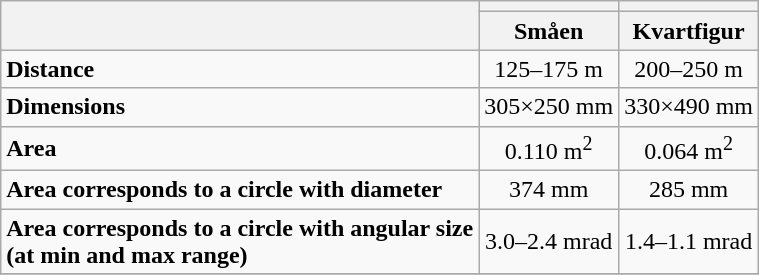<table class="wikitable">
<tr>
<th rowspan="2" style="text-align: center;"></th>
<th style="text-align: center;"></th>
<th style="text-align: center;"></th>
</tr>
<tr>
<th style="text-align: center;">Småen</th>
<th style="text-align: center;">Kvartfigur</th>
</tr>
<tr>
<td><strong>Distance</strong></td>
<td style="text-align: center;">125–175 m</td>
<td style="text-align: center;">200–250 m</td>
</tr>
<tr>
<td><strong>Dimensions</strong></td>
<td style="text-align: center;">305×250 mm</td>
<td style="text-align: center;">330×490 mm</td>
</tr>
<tr>
<td><strong>Area</strong></td>
<td style="text-align: center;">0.110 m<sup>2</sup></td>
<td style="text-align: center;">0.064 m<sup>2</sup></td>
</tr>
<tr>
<td><strong>Area corresponds to a circle with diameter</strong></td>
<td style="text-align: center;">374 mm</td>
<td style="text-align: center;">285 mm</td>
</tr>
<tr>
<td><strong>Area corresponds to a circle with angular size <br> (at min and max range)</strong></td>
<td style="text-align: center;">3.0–2.4 mrad</td>
<td style="text-align: center;">1.4–1.1 mrad</td>
</tr>
<tr>
</tr>
</table>
